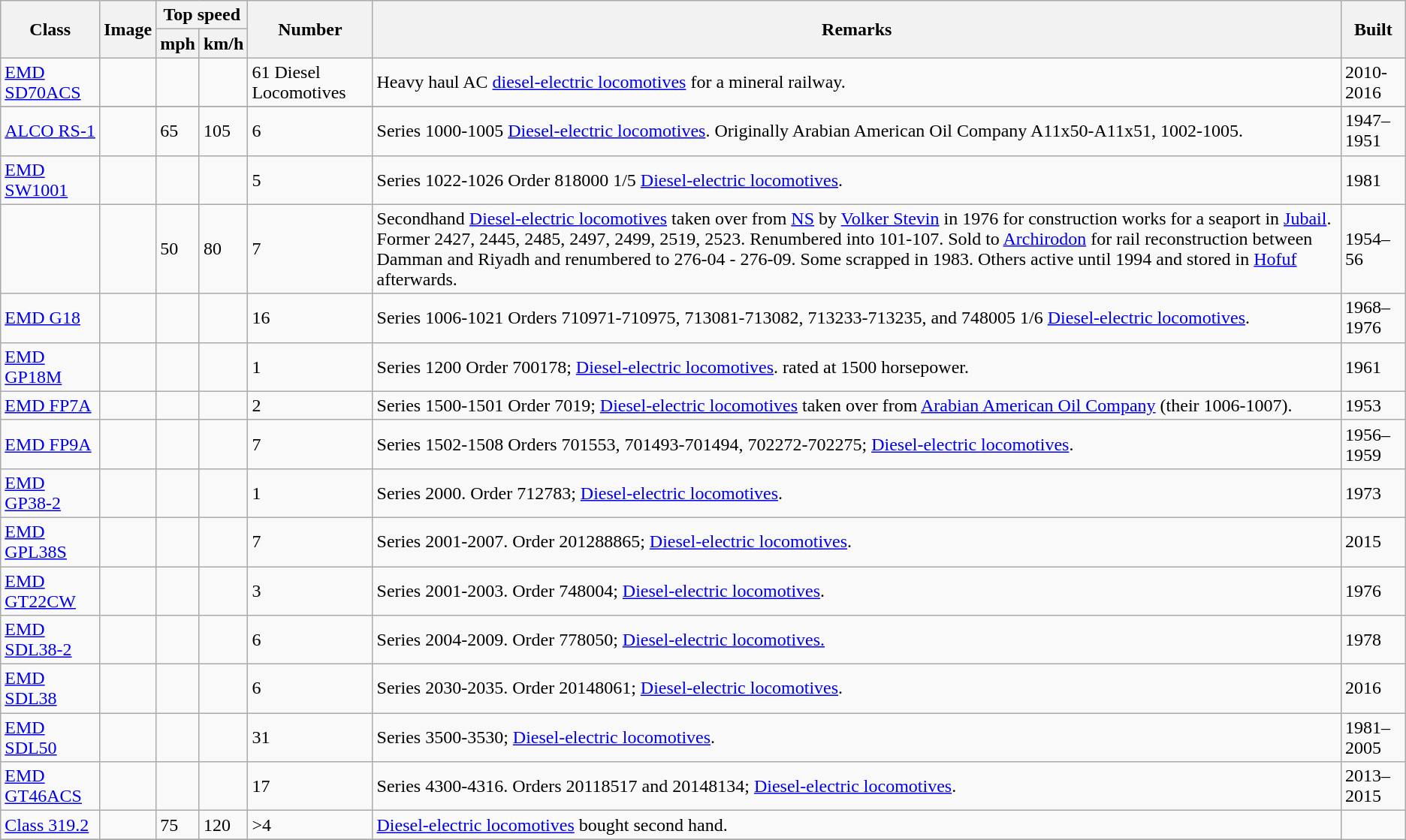<table class="wikitable sortable">
<tr style="background:#f9f9f9;">
<th rowspan="2">Class</th>
<th rowspan="2">Image</th>
<th colspan="2">Top speed</th>
<th rowspan="2">Number</th>
<th rowspan="2">Remarks</th>
<th rowspan="2">Built</th>
</tr>
<tr style="background:#f9f9f9;">
<th>mph</th>
<th>km/h</th>
</tr>
<tr>
<td><a href='#'>EMD</a> <a href='#'>SD70ACS</a></td>
<td></td>
<td></td>
<td></td>
<td>61 Diesel Locomotives </td>
<td>Heavy haul AC <a href='#'>diesel-electric locomotives</a> for a mineral railway.</td>
<td>2010-2016</td>
</tr>
<tr>
</tr>
<tr>
<td><a href='#'>ALCO RS-1</a></td>
<td></td>
<td>65</td>
<td>105</td>
<td>6</td>
<td>Series 1000-1005 <a href='#'>Diesel-electric locomotives</a>. Originally Arabian American Oil Company A11x50-A11x51, 1002-1005.</td>
<td>1947–1951</td>
</tr>
<tr>
<td><a href='#'>EMD SW1001</a></td>
<td></td>
<td></td>
<td></td>
<td>5</td>
<td>Series 1022-1026 Order 818000 1/5 <a href='#'>Diesel-electric locomotives</a>.</td>
<td>1981</td>
</tr>
<tr>
<td></td>
<td></td>
<td>50</td>
<td>80</td>
<td>7</td>
<td>Secondhand <a href='#'>Diesel-electric locomotives</a> taken over from <a href='#'>NS</a> by <a href='#'>Volker Stevin</a> in 1976 for construction works for a seaport in <a href='#'>Jubail</a>. Former 2427, 2445, 2485, 2497, 2499, 2519, 2523. Renumbered into 101-107. Sold to <a href='#'>Archirodon</a> for rail reconstruction between Damman and Riyadh and renumbered to 276-04 - 276-09. Some scrapped in 1983. Others active until 1994 and stored in <a href='#'>Hofuf</a> afterwards.</td>
<td>1954–56</td>
</tr>
<tr>
<td><a href='#'>EMD G18</a></td>
<td></td>
<td></td>
<td></td>
<td>16</td>
<td>Series 1006-1021 Orders 710971-710975, 713081-713082, 713233-713235, and 748005 1/6 <a href='#'>Diesel-electric locomotives</a>.</td>
<td>1968–1976</td>
</tr>
<tr>
<td><a href='#'>EMD GP18M</a></td>
<td></td>
<td></td>
<td></td>
<td>1</td>
<td>Series 1200 Order 700178; <a href='#'>Diesel-electric locomotives</a>. rated at 1500 horsepower.</td>
<td>1961</td>
</tr>
<tr>
<td><a href='#'>EMD FP7A</a></td>
<td></td>
<td></td>
<td></td>
<td>2</td>
<td>Series 1500-1501 Order 7019; <a href='#'>Diesel-electric locomotives</a> taken over from <a href='#'>Arabian American Oil Company</a> (their 1006-1007).</td>
<td>1953</td>
</tr>
<tr>
<td><a href='#'>EMD FP9A</a></td>
<td></td>
<td></td>
<td></td>
<td>7</td>
<td>Series 1502-1508 Orders 701553, 701493-701494, 702272-702275; <a href='#'>Diesel-electric locomotives</a>.</td>
<td>1956–1959</td>
</tr>
<tr>
<td><a href='#'>EMD GP38-2</a></td>
<td></td>
<td></td>
<td></td>
<td>1</td>
<td>Series 2000. Order 712783; <a href='#'>Diesel-electric locomotives</a>.</td>
<td>1973</td>
</tr>
<tr>
<td><a href='#'>EMD GPL38S</a></td>
<td></td>
<td></td>
<td></td>
<td>7</td>
<td>Series 2001-2007. Order 201288865; <a href='#'>Diesel-electric locomotives</a>.</td>
<td>2015</td>
</tr>
<tr>
<td><a href='#'>EMD GT22CW</a></td>
<td></td>
<td></td>
<td></td>
<td>3</td>
<td>Series 2001-2003. Order 748004; <a href='#'>Diesel-electric locomotives</a>.</td>
<td>1976</td>
</tr>
<tr>
<td><a href='#'>EMD SDL38-2</a></td>
<td></td>
<td></td>
<td></td>
<td>6</td>
<td>Series 2004-2009. Order 778050; <a href='#'>Diesel-electric locomotives.</a></td>
<td>1978</td>
</tr>
<tr>
<td><a href='#'>EMD SDL38</a></td>
<td></td>
<td></td>
<td></td>
<td>6</td>
<td>Series 2030-2035. Order 20148061; <a href='#'>Diesel-electric locomotives</a>.</td>
<td>2016</td>
</tr>
<tr>
<td><a href='#'>EMD SDL50</a></td>
<td></td>
<td></td>
<td></td>
<td>31</td>
<td>Series 3500-3530; <a href='#'>Diesel-electric locomotives</a>.</td>
<td>1981–2005</td>
</tr>
<tr>
<td><a href='#'>EMD GT46ACS</a></td>
<td></td>
<td></td>
<td></td>
<td>17</td>
<td>Series 4300-4316. Orders 20118517 and 20148134; <a href='#'>Diesel-electric locomotives</a>.</td>
<td>2013–2015</td>
</tr>
<tr>
<td><a href='#'>Class 319.2</a></td>
<td></td>
<td>75</td>
<td>120</td>
<td>>4</td>
<td><a href='#'>Diesel-electric locomotives</a> bought second hand.</td>
</tr>
<tr>
</tr>
</table>
